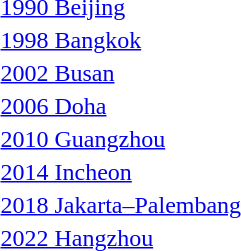<table>
<tr>
<td><a href='#'>1990 Beijing</a></td>
<td></td>
<td></td>
<td></td>
</tr>
<tr>
<td><a href='#'>1998 Bangkok</a></td>
<td></td>
<td></td>
<td></td>
</tr>
<tr>
<td><a href='#'>2002 Busan</a></td>
<td></td>
<td></td>
<td></td>
</tr>
<tr>
<td rowspan=2><a href='#'>2006 Doha</a></td>
<td rowspan=2></td>
<td rowspan=2></td>
<td></td>
</tr>
<tr>
<td></td>
</tr>
<tr>
<td rowspan=2><a href='#'>2010 Guangzhou</a></td>
<td rowspan=2></td>
<td rowspan=2></td>
<td></td>
</tr>
<tr>
<td></td>
</tr>
<tr>
<td rowspan=2><a href='#'>2014 Incheon</a></td>
<td rowspan=2></td>
<td rowspan=2></td>
<td></td>
</tr>
<tr>
<td></td>
</tr>
<tr>
<td rowspan=2><a href='#'>2018 Jakarta–Palembang</a></td>
<td rowspan=2></td>
<td rowspan=2></td>
<td></td>
</tr>
<tr>
<td></td>
</tr>
<tr>
<td rowspan=2><a href='#'>2022 Hangzhou</a></td>
<td rowspan=2></td>
<td rowspan=2></td>
<td></td>
</tr>
<tr>
<td></td>
</tr>
</table>
